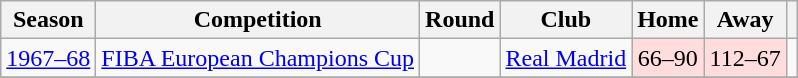<table class="wikitable">
<tr>
<th>Season</th>
<th>Competition</th>
<th>Round</th>
<th>Club</th>
<th>Home</th>
<th>Away</th>
<th></th>
</tr>
<tr>
<td rowspan="1"><a href='#'>1967–68</a></td>
<td rowspan="1"><a href='#'>FIBA European Champions Cup</a></td>
<td></td>
<td> <a href='#'>Real Madrid</a></td>
<td style="text-align:center;" bgcolor=#fdd>66–90</td>
<td style="text-align:center;" bgcolor=#fdd>112–67</td>
<td></td>
</tr>
<tr>
</tr>
<tr>
</tr>
</table>
